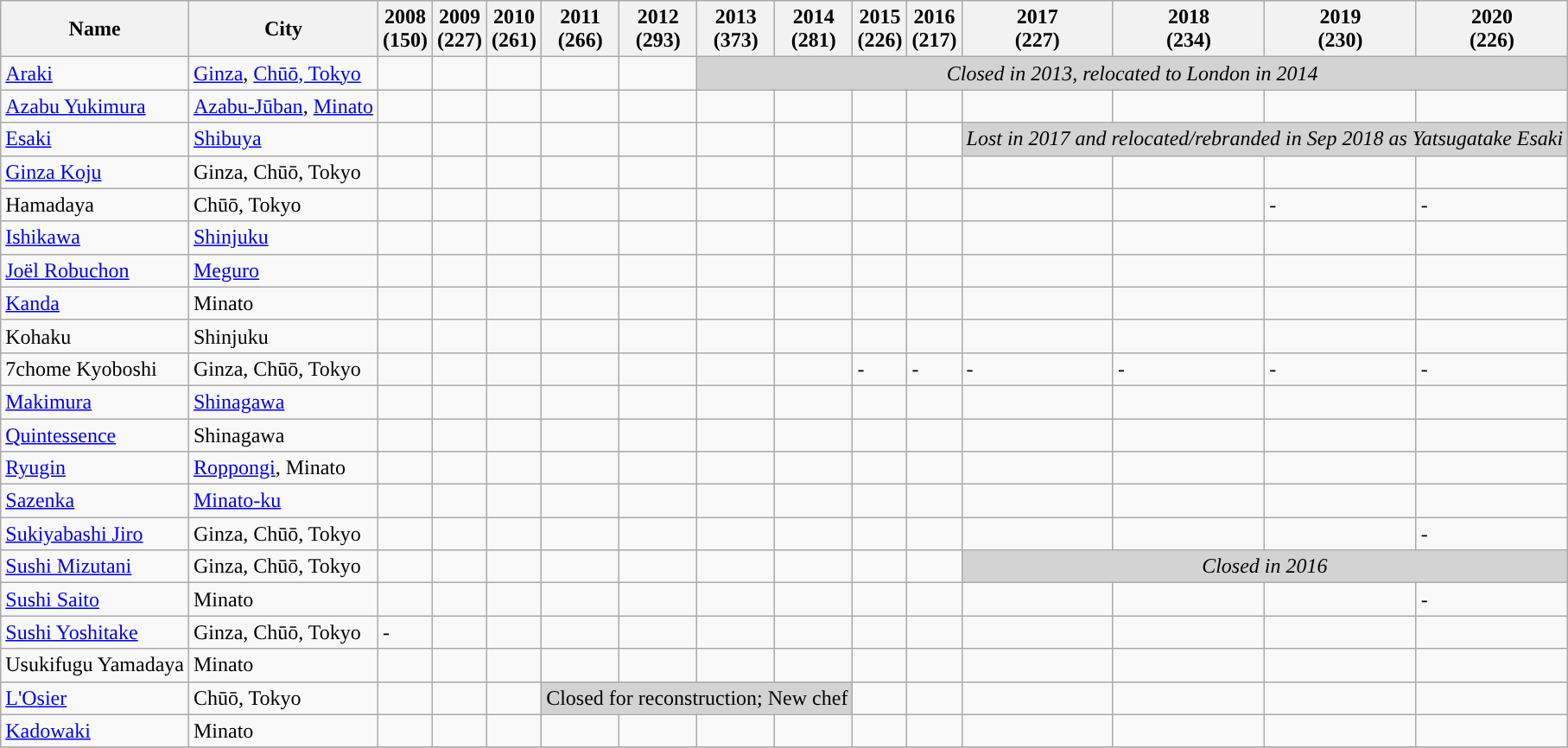<table class="wikitable sortable" "wikitable mw-collapsible">
<tr>
<th>Name</th>
<th>City</th>
<th>2008<br>(150)</th>
<th>2009<br>(227)</th>
<th>2010<br>(261)</th>
<th>2011<br>(266)</th>
<th>2012<br>(293)</th>
<th>2013<br>(373)</th>
<th>2014<br>(281)</th>
<th>2015<br>(226)</th>
<th>2016<br>(217)</th>
<th>2017<br>(227)</th>
<th>2018<br>(234)</th>
<th>2019<br>(230)</th>
<th>2020<br>(226)</th>
</tr>
<tr>
<td><a href='#'>Araki</a></td>
<td><a href='#'>Ginza</a>, <a href='#'>Chūō, Tokyo</a></td>
<td></td>
<td></td>
<td></td>
<td></td>
<td></td>
<td colspan="8" style="text-align: center; background: lightgray;"><em>Closed in 2013, relocated to London in 2014</em></td>
</tr>
<tr>
<td><a href='#'>Azabu Yukimura</a></td>
<td><a href='#'>Azabu-Jūban</a>, <a href='#'>Minato</a></td>
<td></td>
<td></td>
<td></td>
<td></td>
<td></td>
<td></td>
<td></td>
<td></td>
<td></td>
<td></td>
<td></td>
<td></td>
<td></td>
</tr>
<tr>
<td><a href='#'>Esaki</a></td>
<td><a href='#'>Shibuya</a></td>
<td></td>
<td></td>
<td></td>
<td></td>
<td></td>
<td></td>
<td></td>
<td></td>
<td></td>
<td colspan="4" style="text-align: center; background: lightgray;"><em>Lost in 2017 and relocated/rebranded in Sep 2018 as Yatsugatake Esaki</em></td>
</tr>
<tr>
<td><a href='#'>Ginza Koju</a></td>
<td>Ginza, Chūō, Tokyo</td>
<td></td>
<td></td>
<td></td>
<td></td>
<td></td>
<td></td>
<td></td>
<td></td>
<td></td>
<td></td>
<td></td>
<td></td>
<td></td>
</tr>
<tr>
<td>Hamadaya</td>
<td>Chūō, Tokyo</td>
<td></td>
<td></td>
<td></td>
<td></td>
<td></td>
<td></td>
<td></td>
<td></td>
<td></td>
<td></td>
<td></td>
<td>-</td>
<td>-</td>
</tr>
<tr>
<td><a href='#'>Ishikawa</a></td>
<td><a href='#'>Shinjuku</a></td>
<td></td>
<td></td>
<td></td>
<td></td>
<td></td>
<td></td>
<td></td>
<td></td>
<td></td>
<td></td>
<td></td>
<td></td>
<td></td>
</tr>
<tr>
<td><a href='#'>Joël Robuchon</a></td>
<td><a href='#'>Meguro</a></td>
<td></td>
<td></td>
<td></td>
<td></td>
<td></td>
<td></td>
<td></td>
<td></td>
<td></td>
<td></td>
<td></td>
<td></td>
<td></td>
</tr>
<tr>
<td><a href='#'>Kanda</a></td>
<td>Minato</td>
<td></td>
<td></td>
<td></td>
<td></td>
<td></td>
<td></td>
<td></td>
<td></td>
<td></td>
<td></td>
<td></td>
<td></td>
<td></td>
</tr>
<tr>
<td>Kohaku</td>
<td>Shinjuku</td>
<td></td>
<td></td>
<td></td>
<td></td>
<td></td>
<td></td>
<td></td>
<td></td>
<td></td>
<td></td>
<td></td>
<td></td>
<td></td>
</tr>
<tr>
<td>7chome Kyoboshi</td>
<td>Ginza, Chūō, Tokyo</td>
<td></td>
<td></td>
<td></td>
<td></td>
<td></td>
<td></td>
<td></td>
<td>-</td>
<td>-</td>
<td>-</td>
<td>-</td>
<td>-</td>
<td>-</td>
</tr>
<tr>
<td><a href='#'>Makimura</a></td>
<td><a href='#'>Shinagawa</a></td>
<td></td>
<td></td>
<td></td>
<td></td>
<td></td>
<td></td>
<td></td>
<td></td>
<td></td>
<td></td>
<td></td>
<td></td>
<td></td>
</tr>
<tr>
<td><a href='#'>Quintessence</a></td>
<td>Shinagawa</td>
<td></td>
<td></td>
<td></td>
<td></td>
<td></td>
<td></td>
<td></td>
<td></td>
<td></td>
<td></td>
<td></td>
<td></td>
<td></td>
</tr>
<tr>
<td><a href='#'>Ryugin</a></td>
<td><a href='#'>Roppongi</a>, Minato</td>
<td></td>
<td></td>
<td></td>
<td></td>
<td></td>
<td></td>
<td></td>
<td></td>
<td></td>
<td></td>
<td></td>
<td></td>
<td></td>
</tr>
<tr>
<td><a href='#'>Sazenka</a></td>
<td><a href='#'>Minato-ku</a></td>
<td></td>
<td></td>
<td></td>
<td></td>
<td></td>
<td></td>
<td></td>
<td></td>
<td></td>
<td></td>
<td></td>
<td></td>
<td></td>
</tr>
<tr>
<td><a href='#'>Sukiyabashi Jiro</a></td>
<td>Ginza, Chūō, Tokyo</td>
<td></td>
<td></td>
<td></td>
<td></td>
<td></td>
<td></td>
<td></td>
<td></td>
<td></td>
<td></td>
<td></td>
<td></td>
<td>-</td>
</tr>
<tr>
<td><a href='#'>Sushi Mizutani</a></td>
<td>Ginza, Chūō, Tokyo</td>
<td></td>
<td></td>
<td></td>
<td></td>
<td></td>
<td></td>
<td></td>
<td></td>
<td></td>
<td colspan="4" style="text-align: center; background: lightgray;"><em>Closed in 2016</em></td>
</tr>
<tr>
<td><a href='#'>Sushi Saito</a></td>
<td>Minato</td>
<td></td>
<td></td>
<td></td>
<td></td>
<td></td>
<td></td>
<td></td>
<td></td>
<td></td>
<td></td>
<td></td>
<td></td>
<td>-</td>
</tr>
<tr>
<td><a href='#'>Sushi Yoshitake</a></td>
<td>Ginza, Chūō, Tokyo</td>
<td>-</td>
<td></td>
<td></td>
<td></td>
<td></td>
<td></td>
<td></td>
<td></td>
<td></td>
<td></td>
<td></td>
<td></td>
<td></td>
</tr>
<tr>
<td>Usukifugu Yamadaya</td>
<td>Minato</td>
<td></td>
<td></td>
<td></td>
<td></td>
<td></td>
<td></td>
<td></td>
<td></td>
<td></td>
<td></td>
<td></td>
<td></td>
<td></td>
</tr>
<tr>
<td><a href='#'>L'Osier</a></td>
<td>Chūō, Tokyo</td>
<td></td>
<td></td>
<td></td>
<td colspan="4" style="text-align: center; background: lightgray;">Closed for reconstruction; New chef</td>
<td></td>
<td></td>
<td></td>
<td></td>
<td></td>
<td></td>
</tr>
<tr>
<td><a href='#'>Kadowaki</a></td>
<td>Minato</td>
<td></td>
<td></td>
<td></td>
<td></td>
<td></td>
<td></td>
<td></td>
<td></td>
<td></td>
<td></td>
<td></td>
<td></td>
<td></td>
</tr>
<tr>
</tr>
</table>
